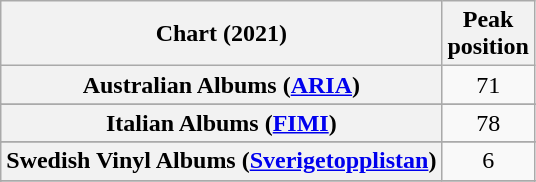<table class="wikitable sortable plainrowheaders" style="text-align:center">
<tr>
<th scope="col">Chart (2021)</th>
<th scope="col">Peak<br>position</th>
</tr>
<tr>
<th scope="row">Australian Albums (<a href='#'>ARIA</a>)</th>
<td>71</td>
</tr>
<tr>
</tr>
<tr>
</tr>
<tr>
</tr>
<tr>
</tr>
<tr>
<th scope="row">Italian Albums (<a href='#'>FIMI</a>)</th>
<td>78</td>
</tr>
<tr>
</tr>
<tr>
<th scope="row">Swedish Vinyl Albums (<a href='#'>Sverigetopplistan</a>)</th>
<td>6</td>
</tr>
<tr>
</tr>
<tr>
</tr>
<tr>
</tr>
<tr>
</tr>
<tr>
</tr>
</table>
